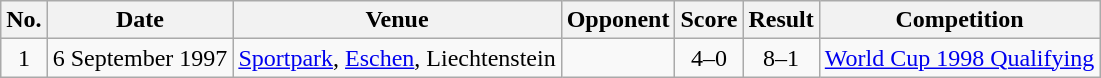<table class="wikitable sortable">
<tr>
<th scope="col">No.</th>
<th scope="col">Date</th>
<th scope="col">Venue</th>
<th scope="col">Opponent</th>
<th scope="col">Score</th>
<th scope="col">Result</th>
<th scope="col">Competition</th>
</tr>
<tr>
<td align="center">1</td>
<td>6 September 1997</td>
<td><a href='#'>Sportpark</a>, <a href='#'>Eschen</a>, Liechtenstein</td>
<td></td>
<td align="center">4–0</td>
<td align="center">8–1</td>
<td><a href='#'>World Cup 1998 Qualifying</a></td>
</tr>
</table>
